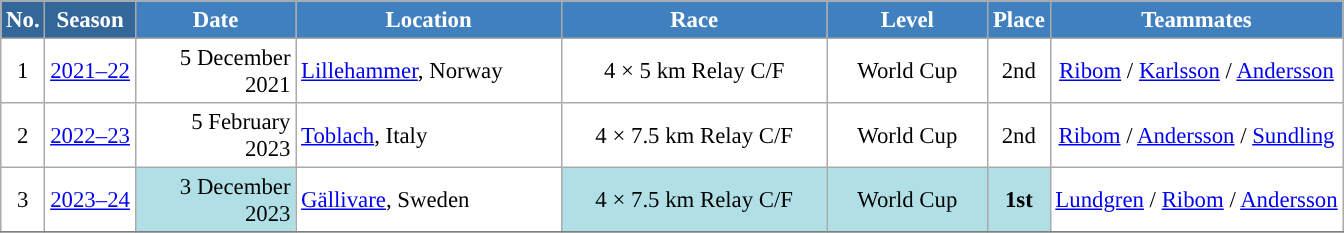<table class="wikitable sortable" style="font-size:95%; text-align:center; border:grey solid 1px; border-collapse:collapse; background:#ffffff;">
<tr style="background:#efefef;">
<th style="background-color:#369; color:white;">No.</th>
<th style="background-color:#369; color:white;">Season</th>
<th style="background-color:#4180be; color:white; width:100px;">Date</th>
<th style="background-color:#4180be; color:white; width:170px;">Location</th>
<th style="background-color:#4180be; color:white; width:170px;">Race</th>
<th style="background-color:#4180be; color:white; width:100px;">Level</th>
<th style="background-color:#4180be; color:white;">Place</th>
<th style="background-color:#4180be; color:white;">Teammates</th>
</tr>
<tr>
<td align=center>1</td>
<td rowspan=1 align=center><a href='#'>2021–22</a></td>
<td align=right>5 December 2021</td>
<td align=left> <a href='#'>Lillehammer</a>, Norway</td>
<td>4 × 5 km Relay C/F</td>
<td>World Cup</td>
<td>2nd</td>
<td><a href='#'>Ribom</a> / <a href='#'>Karlsson</a> / <a href='#'>Andersson</a></td>
</tr>
<tr>
<td align=center>2</td>
<td rowspan=1 align=center><a href='#'>2022–23</a></td>
<td align=right>5 February 2023</td>
<td align=left> <a href='#'>Toblach</a>, Italy</td>
<td>4 × 7.5 km Relay C/F</td>
<td>World Cup</td>
<td>2nd</td>
<td><a href='#'>Ribom</a> / <a href='#'>Andersson</a> / <a href='#'>Sundling</a></td>
</tr>
<tr>
<td align=center>3</td>
<td rowspan=1 align=center><a href='#'>2023–24</a></td>
<td bgcolor="#BOEOE6" align=right>3 December 2023</td>
<td align=left> <a href='#'>Gällivare</a>, Sweden</td>
<td bgcolor="#BOEOE6">4 × 7.5 km Relay C/F</td>
<td bgcolor="#BOEOE6">World Cup</td>
<td bgcolor="#BOEOE6"><strong>1st</strong></td>
<td><a href='#'>Lundgren</a> / <a href='#'>Ribom</a> / <a href='#'>Andersson</a></td>
</tr>
<tr>
</tr>
</table>
